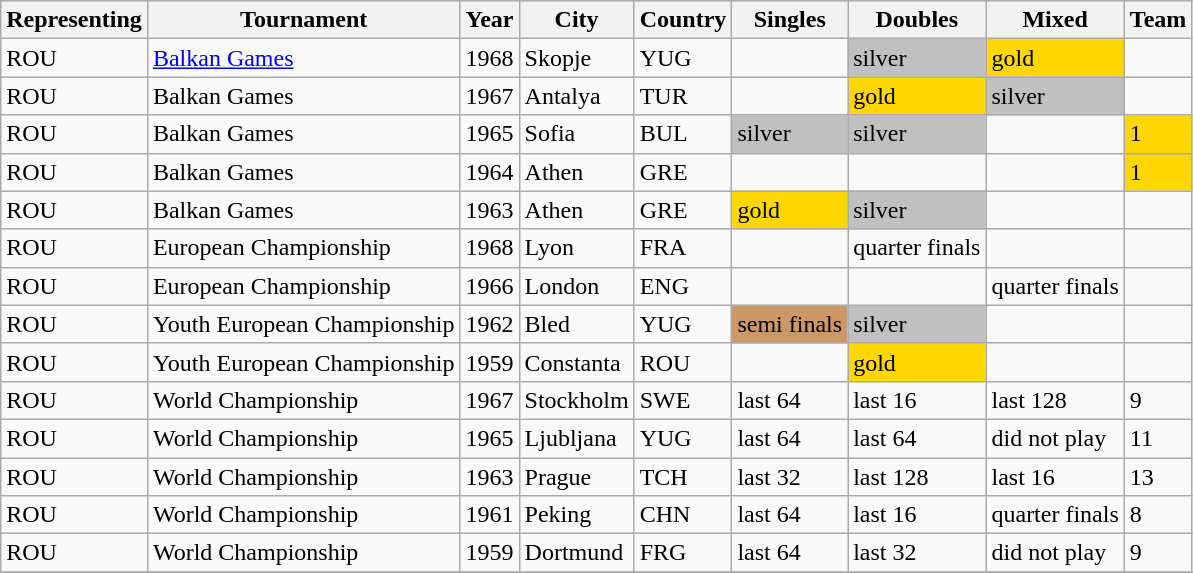<table class="wikitable sortable">
<tr class="hintergrundfarbe6">
<th>Representing</th>
<th>Tournament</th>
<th>Year</th>
<th>City</th>
<th>Country</th>
<th>Singles</th>
<th>Doubles</th>
<th>Mixed</th>
<th>Team</th>
</tr>
<tr>
<td>ROU</td>
<td><a href='#'>Balkan Games</a></td>
<td>1968</td>
<td>Skopje</td>
<td>YUG</td>
<td></td>
<td style="background-color:silver;">silver</td>
<td style="background-color:gold;">gold</td>
<td></td>
</tr>
<tr>
<td>ROU</td>
<td>Balkan Games</td>
<td>1967</td>
<td>Antalya</td>
<td>TUR</td>
<td></td>
<td style="background-color:gold;">gold</td>
<td style="background-color:silver;">silver</td>
<td></td>
</tr>
<tr>
<td>ROU</td>
<td>Balkan Games</td>
<td>1965</td>
<td>Sofia</td>
<td>BUL</td>
<td style="background-color:silver;">silver</td>
<td style="background-color:silver;">silver</td>
<td></td>
<td style="background-color:gold;">1</td>
</tr>
<tr>
<td>ROU</td>
<td>Balkan Games</td>
<td>1964</td>
<td>Athen</td>
<td>GRE</td>
<td></td>
<td></td>
<td></td>
<td style="background-color:gold;">1</td>
</tr>
<tr>
<td>ROU</td>
<td>Balkan Games</td>
<td>1963</td>
<td>Athen</td>
<td>GRE</td>
<td style="background-color:gold;">gold</td>
<td style="background-color:silver;">silver</td>
<td></td>
<td></td>
</tr>
<tr>
<td>ROU</td>
<td>European Championship</td>
<td>1968</td>
<td>Lyon</td>
<td>FRA</td>
<td></td>
<td>quarter finals</td>
<td></td>
<td></td>
</tr>
<tr>
<td>ROU</td>
<td>European Championship</td>
<td>1966</td>
<td>London</td>
<td>ENG</td>
<td></td>
<td></td>
<td>quarter finals</td>
<td></td>
</tr>
<tr>
<td>ROU</td>
<td>Youth European Championship</td>
<td>1962</td>
<td>Bled</td>
<td>YUG</td>
<td style="background-color:#cc9966;">semi finals</td>
<td style="background-color:silver;">silver</td>
<td></td>
<td></td>
</tr>
<tr>
<td>ROU</td>
<td>Youth European Championship</td>
<td>1959</td>
<td>Constanta</td>
<td>ROU</td>
<td></td>
<td style="background-color:gold;">gold</td>
<td></td>
<td></td>
</tr>
<tr>
<td>ROU</td>
<td>World Championship</td>
<td>1967</td>
<td>Stockholm</td>
<td>SWE</td>
<td>last 64</td>
<td>last 16</td>
<td>last 128</td>
<td>9</td>
</tr>
<tr>
<td>ROU</td>
<td>World Championship</td>
<td>1965</td>
<td>Ljubljana</td>
<td>YUG</td>
<td>last 64</td>
<td>last 64</td>
<td>did not play</td>
<td>11</td>
</tr>
<tr>
<td>ROU</td>
<td>World Championship</td>
<td>1963</td>
<td>Prague</td>
<td>TCH</td>
<td>last 32</td>
<td>last 128</td>
<td>last 16</td>
<td>13</td>
</tr>
<tr>
<td>ROU</td>
<td>World Championship</td>
<td>1961</td>
<td>Peking</td>
<td>CHN</td>
<td>last 64</td>
<td>last 16</td>
<td>quarter finals</td>
<td>8</td>
</tr>
<tr>
<td>ROU</td>
<td>World Championship</td>
<td>1959</td>
<td>Dortmund</td>
<td>FRG</td>
<td>last 64</td>
<td>last 32</td>
<td>did not play</td>
<td>9</td>
</tr>
<tr>
</tr>
</table>
